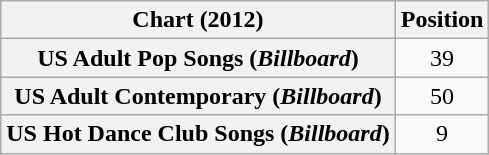<table class="wikitable plainrowheaders sortable" style="text-align:center;">
<tr>
<th scope="col">Chart (2012)</th>
<th scope="col">Position</th>
</tr>
<tr>
<th scope="row">US Adult Pop Songs (<em>Billboard</em>)</th>
<td>39</td>
</tr>
<tr>
<th scope="row">US Adult Contemporary (<em>Billboard</em>)</th>
<td>50</td>
</tr>
<tr>
<th scope="row">US Hot Dance Club Songs (<em>Billboard</em>)</th>
<td>9</td>
</tr>
</table>
